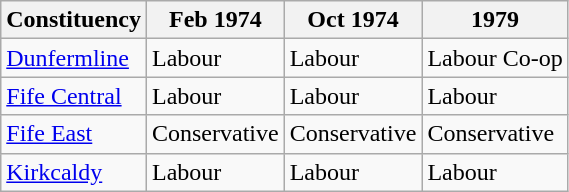<table class="wikitable">
<tr>
<th>Constituency</th>
<th>Feb 1974</th>
<th>Oct 1974</th>
<th>1979</th>
</tr>
<tr>
<td><a href='#'>Dunfermline</a></td>
<td bgcolor=>Labour</td>
<td bgcolor=>Labour</td>
<td bgcolor=>Labour Co-op</td>
</tr>
<tr>
<td><a href='#'>Fife Central</a></td>
<td bgcolor=>Labour</td>
<td bgcolor=>Labour</td>
<td bgcolor=>Labour</td>
</tr>
<tr>
<td><a href='#'>Fife East</a></td>
<td bgcolor=>Conservative</td>
<td bgcolor=>Conservative</td>
<td bgcolor=>Conservative</td>
</tr>
<tr>
<td><a href='#'>Kirkcaldy</a></td>
<td bgcolor=>Labour</td>
<td bgcolor=>Labour</td>
<td bgcolor=>Labour</td>
</tr>
</table>
